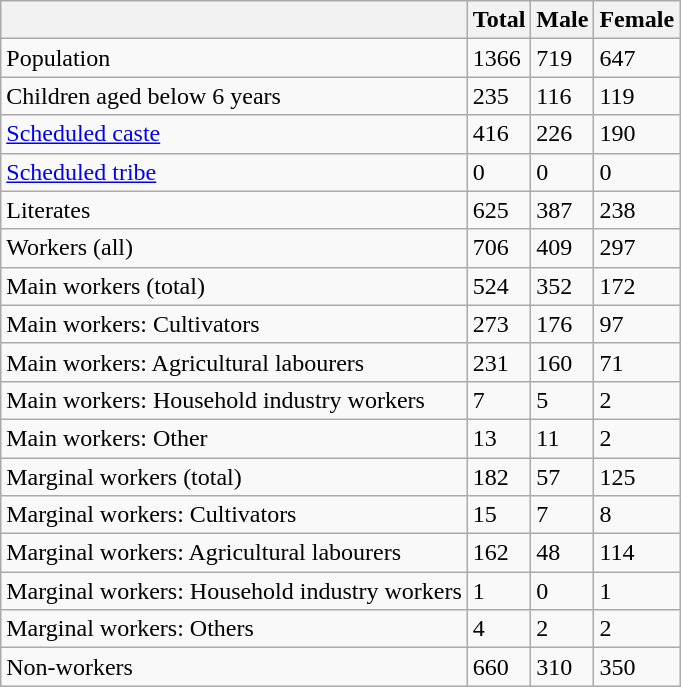<table class="wikitable sortable">
<tr>
<th></th>
<th>Total</th>
<th>Male</th>
<th>Female</th>
</tr>
<tr>
<td>Population</td>
<td>1366</td>
<td>719</td>
<td>647</td>
</tr>
<tr>
<td>Children aged below 6 years</td>
<td>235</td>
<td>116</td>
<td>119</td>
</tr>
<tr>
<td><a href='#'>Scheduled caste</a></td>
<td>416</td>
<td>226</td>
<td>190</td>
</tr>
<tr>
<td><a href='#'>Scheduled tribe</a></td>
<td>0</td>
<td>0</td>
<td>0</td>
</tr>
<tr>
<td>Literates</td>
<td>625</td>
<td>387</td>
<td>238</td>
</tr>
<tr>
<td>Workers (all)</td>
<td>706</td>
<td>409</td>
<td>297</td>
</tr>
<tr>
<td>Main workers (total)</td>
<td>524</td>
<td>352</td>
<td>172</td>
</tr>
<tr>
<td>Main workers: Cultivators</td>
<td>273</td>
<td>176</td>
<td>97</td>
</tr>
<tr>
<td>Main workers: Agricultural labourers</td>
<td>231</td>
<td>160</td>
<td>71</td>
</tr>
<tr>
<td>Main workers: Household industry workers</td>
<td>7</td>
<td>5</td>
<td>2</td>
</tr>
<tr>
<td>Main workers: Other</td>
<td>13</td>
<td>11</td>
<td>2</td>
</tr>
<tr>
<td>Marginal workers (total)</td>
<td>182</td>
<td>57</td>
<td>125</td>
</tr>
<tr>
<td>Marginal workers: Cultivators</td>
<td>15</td>
<td>7</td>
<td>8</td>
</tr>
<tr>
<td>Marginal workers: Agricultural labourers</td>
<td>162</td>
<td>48</td>
<td>114</td>
</tr>
<tr>
<td>Marginal workers: Household industry workers</td>
<td>1</td>
<td>0</td>
<td>1</td>
</tr>
<tr>
<td>Marginal workers: Others</td>
<td>4</td>
<td>2</td>
<td>2</td>
</tr>
<tr>
<td>Non-workers</td>
<td>660</td>
<td>310</td>
<td>350</td>
</tr>
</table>
